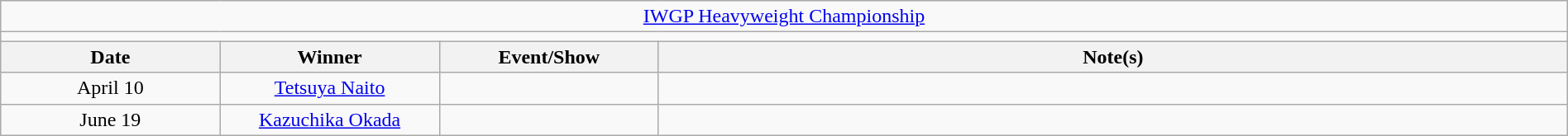<table class="wikitable" style="text-align:center; width:100%;">
<tr>
<td colspan="5"><a href='#'>IWGP Heavyweight Championship</a></td>
</tr>
<tr>
<td colspan="5"><strong></strong></td>
</tr>
<tr>
<th width=14%>Date</th>
<th width=14%>Winner</th>
<th width=14%>Event/Show</th>
<th width=58%>Note(s)</th>
</tr>
<tr>
<td>April 10</td>
<td><a href='#'>Tetsuya Naito</a></td>
<td></td>
<td align=left></td>
</tr>
<tr>
<td>June 19</td>
<td><a href='#'>Kazuchika Okada</a></td>
<td></td>
<td align=left></td>
</tr>
</table>
